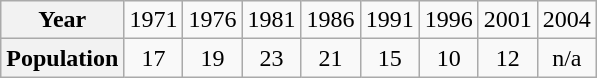<table class="wikitable" style="text-align:center" cellpadding="3">
<tr>
<th>Year</th>
<td>1971</td>
<td>1976</td>
<td>1981</td>
<td>1986</td>
<td>1991</td>
<td>1996</td>
<td>2001</td>
<td>2004</td>
</tr>
<tr>
<th>Population</th>
<td>17</td>
<td>19</td>
<td>23</td>
<td>21</td>
<td>15</td>
<td>10</td>
<td>12</td>
<td>n/a</td>
</tr>
</table>
